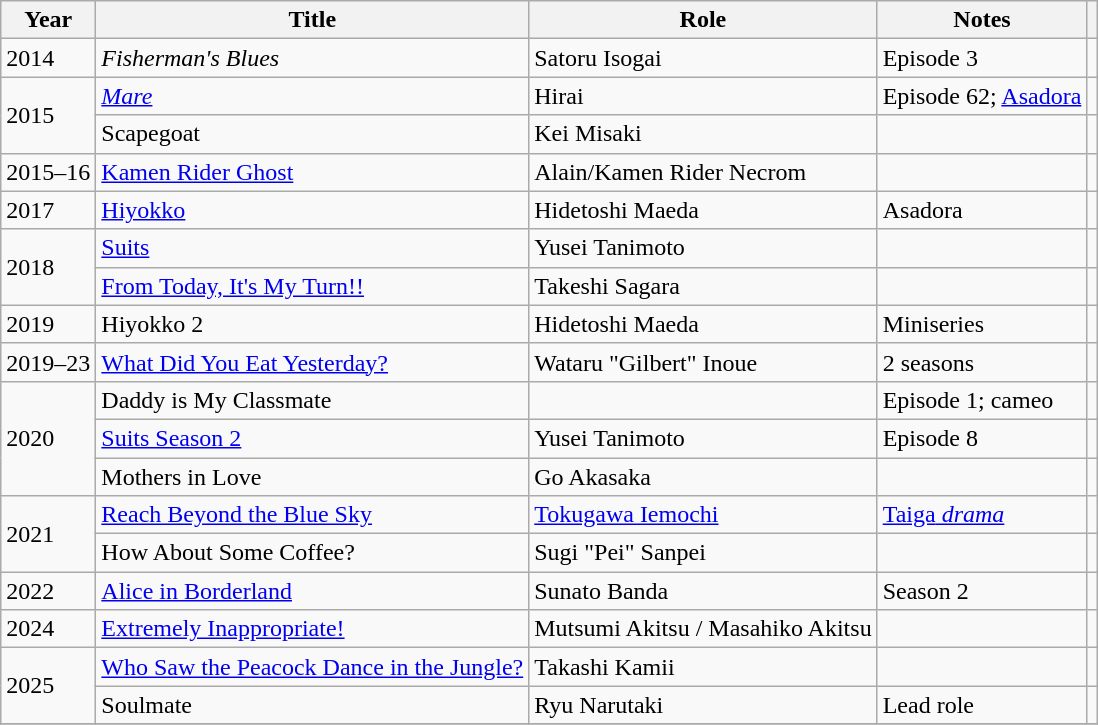<table class="wikitable sortable">
<tr>
<th>Year</th>
<th>Title</th>
<th>Role</th>
<th class="unsortable">Notes</th>
<th class="unsortable"></th>
</tr>
<tr>
<td>2014</td>
<td><em>Fisherman's Blues</em></td>
<td>Satoru Isogai</td>
<td>Episode 3</td>
<td></td>
</tr>
<tr>
<td rowspan="2">2015</td>
<td><em><a href='#'>Mare</a></td>
<td>Hirai</td>
<td>Episode 62; </em><a href='#'>Asadora</a><em></td>
<td></td>
</tr>
<tr>
<td></em>Scapegoat<em></td>
<td>Kei Misaki</td>
<td></td>
<td></td>
</tr>
<tr>
<td>2015–16</td>
<td></em><a href='#'>Kamen Rider Ghost</a><em></td>
<td>Alain/Kamen Rider Necrom</td>
<td></td>
<td></td>
</tr>
<tr>
<td rowspan="1">2017</td>
<td></em><a href='#'>Hiyokko</a><em></td>
<td>Hidetoshi Maeda</td>
<td></em>Asadora<em></td>
<td></td>
</tr>
<tr>
<td rowspan="2">2018</td>
<td></em><a href='#'>Suits</a><em></td>
<td>Yusei Tanimoto</td>
<td></td>
<td></td>
</tr>
<tr>
<td></em><a href='#'>From Today, It's My Turn!!</a><em></td>
<td>Takeshi Sagara</td>
<td></td>
<td></td>
</tr>
<tr>
<td rowspan="1">2019</td>
<td></em>Hiyokko 2<em></td>
<td>Hidetoshi Maeda</td>
<td>Miniseries</td>
<td></td>
</tr>
<tr>
<td>2019–23</td>
<td></em><a href='#'>What Did You Eat Yesterday?</a><em></td>
<td>Wataru "Gilbert" Inoue</td>
<td>2 seasons</td>
<td></td>
</tr>
<tr>
<td rowspan="3">2020</td>
<td></em>Daddy is My Classmate<em></td>
<td></td>
<td>Episode 1; cameo</td>
<td></td>
</tr>
<tr>
<td></em><a href='#'>Suits Season 2</a><em></td>
<td>Yusei Tanimoto</td>
<td>Episode 8</td>
<td></td>
</tr>
<tr>
<td></em>Mothers in Love<em></td>
<td>Go Akasaka</td>
<td></td>
<td></td>
</tr>
<tr>
<td rowspan="2">2021</td>
<td></em><a href='#'>Reach Beyond the Blue Sky</a><em></td>
<td><a href='#'>Tokugawa Iemochi</a></td>
<td><a href='#'></em>Taiga<em> drama</a></td>
<td></td>
</tr>
<tr>
<td></em>How About Some Coffee?<em></td>
<td>Sugi "Pei" Sanpei</td>
<td></td>
<td></td>
</tr>
<tr>
<td>2022</td>
<td></em><a href='#'>Alice in Borderland</a><em></td>
<td>Sunato Banda</td>
<td>Season 2</td>
<td></td>
</tr>
<tr>
<td>2024</td>
<td></em><a href='#'>Extremely Inappropriate!</a><em></td>
<td>Mutsumi Akitsu / Masahiko Akitsu</td>
<td></td>
<td></td>
</tr>
<tr>
<td rowspan="2">2025</td>
<td></em><a href='#'>Who Saw the Peacock Dance in the Jungle?</a><em></td>
<td>Takashi Kamii</td>
<td></td>
<td></td>
</tr>
<tr>
<td></em>Soulmate<em></td>
<td>Ryu Narutaki</td>
<td>Lead role</td>
<td></td>
</tr>
<tr>
</tr>
</table>
